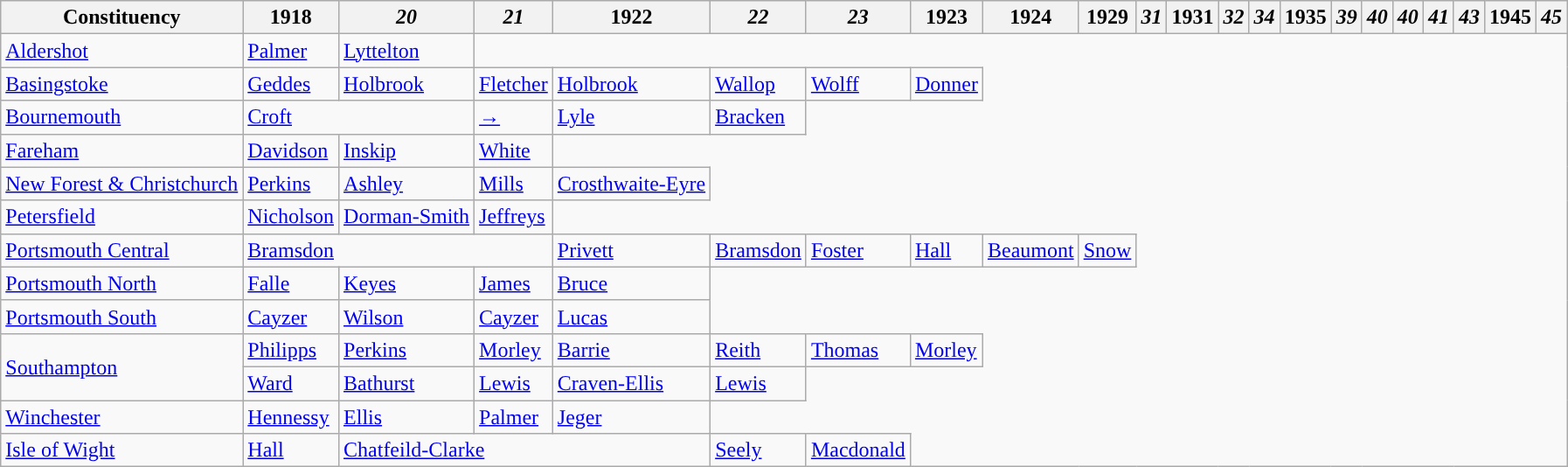<table class="wikitable">
<tr>
<th>Constituency</th>
<th>1918</th>
<th><em>20</em></th>
<th><em>21</em></th>
<th>1922</th>
<th><em>22</em></th>
<th><em>23</em></th>
<th>1923</th>
<th>1924</th>
<th>1929</th>
<th><em>31</em></th>
<th>1931</th>
<th><em>32</em></th>
<th><em>34</em></th>
<th>1935</th>
<th><em>39</em></th>
<th><em>40</em></th>
<th><em>40</em></th>
<th><em>41</em></th>
<th><em>43</em></th>
<th>1945</th>
<th><em>45</em></th>
</tr>
<tr>
<td><a href='#'>Aldershot</a></td>
<td><a href='#'>Palmer</a></td>
<td><a href='#'>Lyttelton</a></td>
</tr>
<tr>
<td><a href='#'>Basingstoke</a></td>
<td><a href='#'>Geddes</a></td>
<td><a href='#'>Holbrook</a></td>
<td><a href='#'>Fletcher</a></td>
<td><a href='#'>Holbrook</a></td>
<td><a href='#'>Wallop</a></td>
<td><a href='#'>Wolff</a></td>
<td><a href='#'>Donner</a></td>
</tr>
<tr>
<td><a href='#'>Bournemouth</a></td>
<td colspan="2"><a href='#'>Croft</a></td>
<td><a href='#'>→</a></td>
<td><a href='#'>Lyle</a></td>
<td><a href='#'>Bracken</a></td>
</tr>
<tr>
<td><a href='#'>Fareham</a></td>
<td><a href='#'>Davidson</a></td>
<td><a href='#'>Inskip</a></td>
<td><a href='#'>White</a></td>
</tr>
<tr>
<td><a href='#'>New Forest & Christchurch</a></td>
<td><a href='#'>Perkins</a></td>
<td><a href='#'>Ashley</a></td>
<td><a href='#'>Mills</a></td>
<td><a href='#'>Crosthwaite-Eyre</a></td>
</tr>
<tr>
<td><a href='#'>Petersfield</a></td>
<td><a href='#'>Nicholson</a></td>
<td><a href='#'>Dorman-Smith</a></td>
<td><a href='#'>Jeffreys</a></td>
</tr>
<tr>
<td><a href='#'>Portsmouth Central</a></td>
<td colspan="3"><a href='#'>Bramsdon</a></td>
<td><a href='#'>Privett</a></td>
<td><a href='#'>Bramsdon</a></td>
<td><a href='#'>Foster</a></td>
<td><a href='#'>Hall</a></td>
<td><a href='#'>Beaumont</a></td>
<td><a href='#'>Snow</a></td>
</tr>
<tr>
<td><a href='#'>Portsmouth North</a></td>
<td><a href='#'>Falle</a></td>
<td><a href='#'>Keyes</a></td>
<td><a href='#'>James</a></td>
<td><a href='#'>Bruce</a></td>
</tr>
<tr>
<td><a href='#'>Portsmouth South</a></td>
<td><a href='#'>Cayzer</a></td>
<td><a href='#'>Wilson</a></td>
<td><a href='#'>Cayzer</a></td>
<td><a href='#'>Lucas</a></td>
</tr>
<tr>
<td rowspan="2"><a href='#'>Southampton</a></td>
<td><a href='#'>Philipps</a></td>
<td><a href='#'>Perkins</a></td>
<td><a href='#'>Morley</a></td>
<td><a href='#'>Barrie</a></td>
<td><a href='#'>Reith</a></td>
<td><a href='#'>Thomas</a></td>
<td><a href='#'>Morley</a></td>
</tr>
<tr>
<td><a href='#'>Ward</a></td>
<td><a href='#'>Bathurst</a></td>
<td><a href='#'>Lewis</a></td>
<td><a href='#'>Craven-Ellis</a></td>
<td><a href='#'>Lewis</a></td>
</tr>
<tr>
<td><a href='#'>Winchester</a></td>
<td><a href='#'>Hennessy</a></td>
<td><a href='#'>Ellis</a></td>
<td><a href='#'>Palmer</a></td>
<td><a href='#'>Jeger</a></td>
</tr>
<tr>
<td><a href='#'>Isle of Wight</a></td>
<td><a href='#'>Hall</a></td>
<td colspan="3"><a href='#'>Chatfeild-Clarke</a></td>
<td><a href='#'>Seely</a></td>
<td><a href='#'>Macdonald</a></td>
</tr>
</table>
